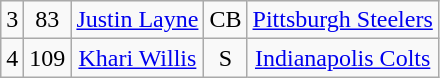<table class="wikitable" style="text-align:center">
<tr>
<td>3</td>
<td>83</td>
<td><a href='#'>Justin Layne</a></td>
<td>CB</td>
<td><a href='#'>Pittsburgh Steelers</a></td>
</tr>
<tr>
<td>4</td>
<td>109</td>
<td><a href='#'>Khari Willis</a></td>
<td>S</td>
<td><a href='#'>Indianapolis Colts</a></td>
</tr>
</table>
